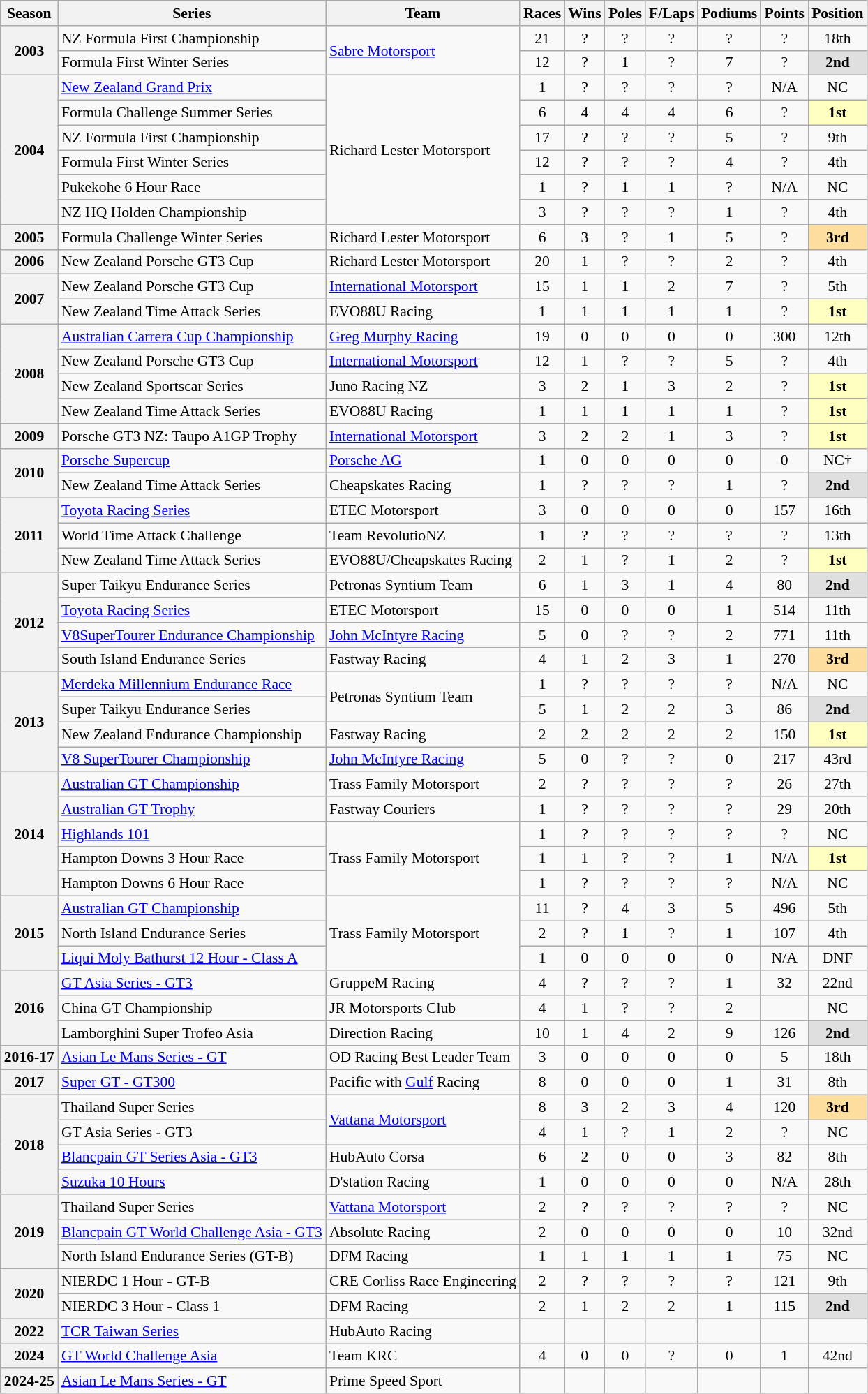<table class="wikitable" style="font-size: 90%; text-align:center">
<tr>
<th>Season</th>
<th>Series</th>
<th>Team</th>
<th>Races</th>
<th>Wins</th>
<th>Poles</th>
<th>F/Laps</th>
<th>Podiums</th>
<th>Points</th>
<th>Position</th>
</tr>
<tr>
<th rowspan="2">2003</th>
<td align="left">NZ Formula First Championship</td>
<td rowspan="2" align="left"><a href='#'>Sabre Motorsport</a></td>
<td>21</td>
<td>?</td>
<td>?</td>
<td>?</td>
<td>?</td>
<td>?</td>
<td>18th</td>
</tr>
<tr>
<td align="left">Formula First Winter Series</td>
<td>12</td>
<td>?</td>
<td>1</td>
<td>?</td>
<td>7</td>
<td>?</td>
<td style="background:#DFDFDF;"><strong>2nd</strong></td>
</tr>
<tr>
<th rowspan="6">2004</th>
<td align=left><a href='#'>New Zealand Grand Prix</a></td>
<td rowspan="6" align="left">Richard Lester Motorsport</td>
<td>1</td>
<td>?</td>
<td>?</td>
<td>?</td>
<td>?</td>
<td>N/A</td>
<td>NC</td>
</tr>
<tr>
<td align=left>Formula Challenge Summer Series</td>
<td>6</td>
<td>4</td>
<td>4</td>
<td>4</td>
<td>6</td>
<td>?</td>
<td style="background:#FFFFBF;"><strong>1st</strong></td>
</tr>
<tr>
<td align=left>NZ Formula First Championship</td>
<td>17</td>
<td>?</td>
<td>?</td>
<td>?</td>
<td>5</td>
<td>?</td>
<td>9th</td>
</tr>
<tr>
<td align="left">Formula First Winter Series</td>
<td>12</td>
<td>?</td>
<td>?</td>
<td>?</td>
<td>4</td>
<td>?</td>
<td>4th</td>
</tr>
<tr>
<td align="left">Pukekohe 6 Hour Race</td>
<td>1</td>
<td>?</td>
<td>1</td>
<td>1</td>
<td>?</td>
<td>N/A</td>
<td>NC</td>
</tr>
<tr>
<td align="left">NZ HQ Holden Championship</td>
<td>3</td>
<td>?</td>
<td>?</td>
<td>?</td>
<td>1</td>
<td>?</td>
<td>4th</td>
</tr>
<tr>
<th>2005</th>
<td align="left">Formula Challenge Winter Series</td>
<td align="left">Richard Lester Motorsport</td>
<td>6</td>
<td>3</td>
<td>?</td>
<td>1</td>
<td>5</td>
<td>?</td>
<td style="background:#FFDF9F;"><strong>3rd</strong></td>
</tr>
<tr>
<th>2006</th>
<td align="left">New Zealand Porsche GT3 Cup</td>
<td align="left">Richard Lester Motorsport</td>
<td>20</td>
<td>1</td>
<td>?</td>
<td>?</td>
<td>2</td>
<td>?</td>
<td>4th</td>
</tr>
<tr>
<th rowspan="2">2007</th>
<td align="left">New Zealand Porsche GT3 Cup</td>
<td align="left"><a href='#'>International Motorsport</a></td>
<td>15</td>
<td>1</td>
<td>1</td>
<td>2</td>
<td>7</td>
<td>?</td>
<td>5th</td>
</tr>
<tr>
<td align="left">New Zealand Time Attack Series</td>
<td align="left">EVO88U Racing</td>
<td>1</td>
<td>1</td>
<td>1</td>
<td>1</td>
<td>1</td>
<td>?</td>
<td style="background:#FFFFBF;"><strong>1st</strong></td>
</tr>
<tr>
<th rowspan="4">2008</th>
<td align="left"><a href='#'>Australian Carrera Cup Championship</a></td>
<td align="left"><a href='#'>Greg Murphy Racing</a></td>
<td>19</td>
<td>0</td>
<td>0</td>
<td>0</td>
<td>0</td>
<td>300</td>
<td>12th</td>
</tr>
<tr>
<td align="left">New Zealand Porsche GT3 Cup</td>
<td align="left"><a href='#'>International Motorsport</a></td>
<td>12</td>
<td>1</td>
<td>?</td>
<td>?</td>
<td>5</td>
<td>?</td>
<td>4th</td>
</tr>
<tr>
<td align="left">New Zealand Sportscar Series</td>
<td align="left">Juno Racing NZ</td>
<td>3</td>
<td>2</td>
<td>1</td>
<td>3</td>
<td>2</td>
<td>?</td>
<td style="background:#FFFFBF;"><strong>1st</strong></td>
</tr>
<tr>
<td align="left">New Zealand Time Attack Series</td>
<td align="left">EVO88U Racing</td>
<td>1</td>
<td>1</td>
<td>1</td>
<td>1</td>
<td>1</td>
<td>?</td>
<td style="background:#FFFFBF;"><strong>1st</strong></td>
</tr>
<tr>
<th>2009</th>
<td align="left">Porsche GT3 NZ: Taupo A1GP Trophy</td>
<td align="left"><a href='#'>International Motorsport</a></td>
<td>3</td>
<td>2</td>
<td>2</td>
<td>1</td>
<td>3</td>
<td>?</td>
<td style="background:#FFFFBF;"><strong>1st</strong></td>
</tr>
<tr>
<th rowspan="2">2010</th>
<td align="left"><a href='#'>Porsche Supercup</a></td>
<td align="left"><a href='#'>Porsche AG</a></td>
<td>1</td>
<td>0</td>
<td>0</td>
<td>0</td>
<td>0</td>
<td>0</td>
<td>NC†</td>
</tr>
<tr>
<td align="left">New Zealand Time Attack Series</td>
<td align="left">Cheapskates Racing</td>
<td>1</td>
<td>?</td>
<td>?</td>
<td>?</td>
<td>1</td>
<td>?</td>
<td style="background:#DFDFDF;"><strong>2nd</strong></td>
</tr>
<tr>
<th rowspan="3">2011</th>
<td align="left"><a href='#'>Toyota Racing Series</a></td>
<td align="left">ETEC Motorsport</td>
<td>3</td>
<td>0</td>
<td>0</td>
<td>0</td>
<td>0</td>
<td>157</td>
<td>16th</td>
</tr>
<tr>
<td align="left">World Time Attack Challenge</td>
<td align="left">Team RevolutioNZ</td>
<td>1</td>
<td>?</td>
<td>?</td>
<td>?</td>
<td>?</td>
<td>?</td>
<td>13th</td>
</tr>
<tr>
<td align="left">New Zealand Time Attack Series</td>
<td align="left">EVO88U/Cheapskates Racing</td>
<td>2</td>
<td>1</td>
<td>?</td>
<td>1</td>
<td>2</td>
<td>?</td>
<td style="background:#FFFFBF;"><strong>1st</strong></td>
</tr>
<tr>
<th rowspan="4">2012</th>
<td align="left">Super Taikyu Endurance Series</td>
<td align="left">Petronas Syntium Team</td>
<td>6</td>
<td>1</td>
<td>3</td>
<td>1</td>
<td>4</td>
<td>80</td>
<td style="background:#DFDFDF;"><strong>2nd</strong></td>
</tr>
<tr>
<td align="left"><a href='#'>Toyota Racing Series</a></td>
<td align="left">ETEC Motorsport</td>
<td>15</td>
<td>0</td>
<td>0</td>
<td>0</td>
<td>1</td>
<td>514</td>
<td>11th</td>
</tr>
<tr>
<td align="left"><a href='#'>V8SuperTourer Endurance Championship</a></td>
<td align="left"><a href='#'>John McIntyre Racing</a></td>
<td>5</td>
<td>0</td>
<td>?</td>
<td>?</td>
<td>2</td>
<td>771</td>
<td>11th</td>
</tr>
<tr>
<td align="left">South Island Endurance Series</td>
<td align="left">Fastway Racing</td>
<td>4</td>
<td>1</td>
<td>2</td>
<td>3</td>
<td>1</td>
<td>270</td>
<td style="background:#FFDF9F;"><strong>3rd</strong></td>
</tr>
<tr>
<th rowspan="4">2013</th>
<td align="left"><a href='#'>Merdeka Millennium Endurance Race</a></td>
<td rowspan="2" align="left">Petronas Syntium Team</td>
<td>1</td>
<td>?</td>
<td>?</td>
<td>?</td>
<td>?</td>
<td>N/A</td>
<td>NC</td>
</tr>
<tr>
<td align="left">Super Taikyu Endurance Series</td>
<td>5</td>
<td>1</td>
<td>2</td>
<td>2</td>
<td>3</td>
<td>86</td>
<td style="background:#DFDFDF;"><strong>2nd</strong></td>
</tr>
<tr>
<td align="left">New Zealand Endurance Championship</td>
<td align="left">Fastway Racing</td>
<td>2</td>
<td>2</td>
<td>2</td>
<td>2</td>
<td>2</td>
<td>150</td>
<td style="background:#FFFFBF;"><strong>1st</strong></td>
</tr>
<tr>
<td align="left"><a href='#'>V8 SuperTourer Championship</a></td>
<td align="left"><a href='#'>John McIntyre Racing</a></td>
<td>5</td>
<td>0</td>
<td>?</td>
<td>?</td>
<td>0</td>
<td>217</td>
<td>43rd</td>
</tr>
<tr>
<th rowspan="5">2014</th>
<td align="left"><a href='#'>Australian GT Championship</a></td>
<td align="left">Trass Family Motorsport</td>
<td>2</td>
<td>?</td>
<td>?</td>
<td>?</td>
<td>?</td>
<td>26</td>
<td>27th</td>
</tr>
<tr>
<td align=left><a href='#'>Australian GT Trophy</a></td>
<td align="left">Fastway Couriers</td>
<td>1</td>
<td>?</td>
<td>?</td>
<td>?</td>
<td>?</td>
<td>29</td>
<td>20th</td>
</tr>
<tr>
<td align="left"><a href='#'>Highlands 101</a></td>
<td rowspan="3" align="left">Trass Family Motorsport</td>
<td>1</td>
<td>?</td>
<td>?</td>
<td>?</td>
<td>?</td>
<td>?</td>
<td>NC</td>
</tr>
<tr>
<td align="left">Hampton Downs 3 Hour Race</td>
<td>1</td>
<td>1</td>
<td>?</td>
<td>?</td>
<td>1</td>
<td>N/A</td>
<td style="background:#FFFFBF;"><strong>1st</strong></td>
</tr>
<tr>
<td align="left">Hampton Downs 6 Hour Race</td>
<td>1</td>
<td>?</td>
<td>?</td>
<td>?</td>
<td>?</td>
<td>N/A</td>
<td>NC</td>
</tr>
<tr>
<th rowspan="3">2015</th>
<td align="left"><a href='#'>Australian GT Championship</a></td>
<td rowspan="3" align=left>Trass Family Motorsport</td>
<td>11</td>
<td>?</td>
<td>4</td>
<td>3</td>
<td>5</td>
<td>496</td>
<td>5th</td>
</tr>
<tr>
<td align="left">North Island Endurance Series</td>
<td>2</td>
<td>?</td>
<td>1</td>
<td>?</td>
<td>1</td>
<td>107</td>
<td>4th</td>
</tr>
<tr>
<td align=left><a href='#'>Liqui Moly Bathurst 12 Hour - Class A</a></td>
<td>1</td>
<td>0</td>
<td>0</td>
<td>0</td>
<td>0</td>
<td>N/A</td>
<td>DNF</td>
</tr>
<tr>
<th rowspan="3">2016</th>
<td align="left"><a href='#'>GT Asia Series - GT3</a></td>
<td align="left">GruppeM Racing</td>
<td>4</td>
<td>?</td>
<td>?</td>
<td>?</td>
<td>1</td>
<td>32</td>
<td>22nd</td>
</tr>
<tr>
<td align="left">China GT Championship</td>
<td align="left">JR Motorsports Club</td>
<td>4</td>
<td>1</td>
<td>?</td>
<td>?</td>
<td>2</td>
<td></td>
<td>NC</td>
</tr>
<tr>
<td align="left">Lamborghini Super Trofeo Asia</td>
<td align="left">Direction Racing</td>
<td>10</td>
<td>1</td>
<td>4</td>
<td>2</td>
<td>9</td>
<td>126</td>
<td style="background:#DFDFDF;"><strong>2nd</strong></td>
</tr>
<tr>
<th>2016-17</th>
<td align="left"><a href='#'>Asian Le Mans Series - GT</a></td>
<td align="left">OD Racing Best Leader Team</td>
<td>3</td>
<td>0</td>
<td>0</td>
<td>0</td>
<td>0</td>
<td>5</td>
<td>18th</td>
</tr>
<tr>
<th>2017</th>
<td align="left"><a href='#'>Super GT - GT300</a></td>
<td align="left">Pacific with <a href='#'>Gulf</a> Racing</td>
<td>8</td>
<td>0</td>
<td>0</td>
<td>0</td>
<td>1</td>
<td>31</td>
<td>8th</td>
</tr>
<tr>
<th rowspan="4">2018</th>
<td align="left">Thailand Super Series</td>
<td rowspan="2" align="left"><a href='#'>Vattana Motorsport</a></td>
<td>8</td>
<td>3</td>
<td>2</td>
<td>3</td>
<td>4</td>
<td>120</td>
<td style="background:#FFDF9F;"><strong>3rd</strong></td>
</tr>
<tr>
<td align="left">GT Asia Series - GT3</td>
<td>4</td>
<td>1</td>
<td>?</td>
<td>1</td>
<td>2</td>
<td>?</td>
<td>NC</td>
</tr>
<tr>
<td align="left"><a href='#'>Blancpain GT Series Asia - GT3</a></td>
<td align="left">HubAuto Corsa</td>
<td>6</td>
<td>2</td>
<td>0</td>
<td>0</td>
<td>3</td>
<td>82</td>
<td>8th</td>
</tr>
<tr>
<td align="left"><a href='#'>Suzuka 10 Hours</a></td>
<td align="left">D'station Racing</td>
<td>1</td>
<td>0</td>
<td>0</td>
<td>0</td>
<td>0</td>
<td>N/A</td>
<td>28th</td>
</tr>
<tr>
<th rowspan="3">2019</th>
<td align="left">Thailand Super Series</td>
<td align="left"><a href='#'>Vattana Motorsport</a></td>
<td>2</td>
<td>?</td>
<td>?</td>
<td>?</td>
<td>?</td>
<td>?</td>
<td>NC</td>
</tr>
<tr>
<td align="left"><a href='#'>Blancpain GT World Challenge Asia - GT3</a></td>
<td align="left">Absolute Racing</td>
<td>2</td>
<td>0</td>
<td>0</td>
<td>0</td>
<td>0</td>
<td>10</td>
<td>32nd</td>
</tr>
<tr>
<td align="left">North Island Endurance Series (GT-B)</td>
<td align="left">DFM Racing</td>
<td>1</td>
<td>1</td>
<td>1</td>
<td>1</td>
<td>1</td>
<td>75</td>
<td>NC</td>
</tr>
<tr>
<th rowspan="2">2020</th>
<td align="left">NIERDC 1 Hour - GT-B</td>
<td align="left">CRE Corliss Race Engineering</td>
<td>2</td>
<td>?</td>
<td>?</td>
<td>?</td>
<td>?</td>
<td>121</td>
<td>9th</td>
</tr>
<tr>
<td align="left">NIERDC 3 Hour - Class 1</td>
<td align="left">DFM Racing</td>
<td>2</td>
<td>1</td>
<td>2</td>
<td>2</td>
<td>1</td>
<td>115</td>
<td style="background:#DFDFDF;"><strong>2nd</strong></td>
</tr>
<tr>
<th>2022</th>
<td align=left><a href='#'>TCR Taiwan Series</a></td>
<td align=left>HubAuto Racing</td>
<td></td>
<td></td>
<td></td>
<td></td>
<td></td>
<td></td>
<td></td>
</tr>
<tr>
<th>2024</th>
<td align=left><a href='#'>GT World Challenge Asia</a></td>
<td align=left>Team KRC</td>
<td>4</td>
<td>0</td>
<td>0</td>
<td>?</td>
<td>0</td>
<td>1</td>
<td>42nd</td>
</tr>
<tr>
<th>2024-25</th>
<td align=left><a href='#'>Asian Le Mans Series - GT</a></td>
<td align=left>Prime Speed Sport</td>
<td></td>
<td></td>
<td></td>
<td></td>
<td></td>
<td></td>
<td></td>
</tr>
</table>
